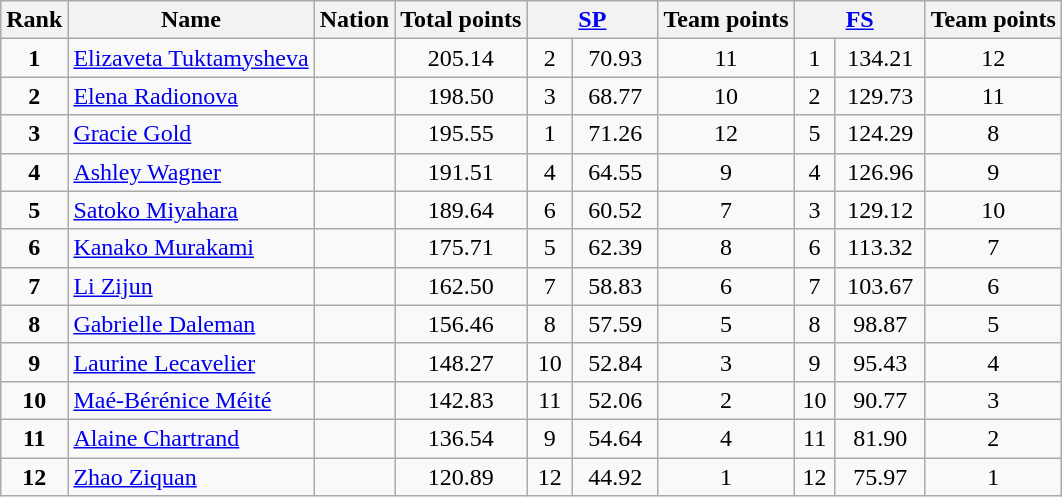<table class="wikitable sortable">
<tr>
<th>Rank</th>
<th>Name</th>
<th>Nation</th>
<th>Total points</th>
<th colspan="2" width="80px"><a href='#'>SP</a></th>
<th>Team points</th>
<th colspan="2" width="80px"><a href='#'>FS</a></th>
<th>Team points</th>
</tr>
<tr>
<td style="text-align: center;"><strong>1</strong></td>
<td><a href='#'>Elizaveta Tuktamysheva</a></td>
<td></td>
<td style="text-align: center;">205.14</td>
<td style="text-align: center;">2</td>
<td style="text-align: center;">70.93</td>
<td style="text-align: center;">11</td>
<td style="text-align: center;">1</td>
<td style="text-align: center;">134.21</td>
<td style="text-align: center;">12</td>
</tr>
<tr>
<td style="text-align: center;"><strong>2</strong></td>
<td><a href='#'>Elena Radionova</a></td>
<td></td>
<td style="text-align: center;">198.50</td>
<td style="text-align: center;">3</td>
<td style="text-align: center;">68.77</td>
<td style="text-align: center;">10</td>
<td style="text-align: center;">2</td>
<td style="text-align: center;">129.73</td>
<td style="text-align: center;">11</td>
</tr>
<tr>
<td style="text-align: center;"><strong>3</strong></td>
<td><a href='#'>Gracie Gold</a></td>
<td></td>
<td style="text-align: center;">195.55</td>
<td style="text-align: center;">1</td>
<td style="text-align: center;">71.26</td>
<td style="text-align: center;">12</td>
<td style="text-align: center;">5</td>
<td style="text-align: center;">124.29</td>
<td style="text-align: center;">8</td>
</tr>
<tr>
<td style="text-align: center;"><strong>4</strong></td>
<td><a href='#'>Ashley Wagner</a></td>
<td></td>
<td style="text-align: center;">191.51</td>
<td style="text-align: center;">4</td>
<td style="text-align: center;">64.55</td>
<td style="text-align: center;">9</td>
<td style="text-align: center;">4</td>
<td style="text-align: center;">126.96</td>
<td style="text-align: center;">9</td>
</tr>
<tr>
<td style="text-align: center;"><strong>5</strong></td>
<td><a href='#'>Satoko Miyahara</a></td>
<td></td>
<td style="text-align: center;">189.64</td>
<td style="text-align: center;">6</td>
<td style="text-align: center;">60.52</td>
<td style="text-align: center;">7</td>
<td style="text-align: center;">3</td>
<td style="text-align: center;">129.12</td>
<td style="text-align: center;">10</td>
</tr>
<tr>
<td style="text-align: center;"><strong>6</strong></td>
<td><a href='#'>Kanako Murakami</a></td>
<td></td>
<td style="text-align: center;">175.71</td>
<td style="text-align: center;">5</td>
<td style="text-align: center;">62.39</td>
<td style="text-align: center;">8</td>
<td style="text-align: center;">6</td>
<td style="text-align: center;">113.32</td>
<td style="text-align: center;">7</td>
</tr>
<tr>
<td style="text-align: center;"><strong>7</strong></td>
<td><a href='#'>Li Zijun</a></td>
<td></td>
<td style="text-align: center;">162.50</td>
<td style="text-align: center;">7</td>
<td style="text-align: center;">58.83</td>
<td style="text-align: center;">6</td>
<td style="text-align: center;">7</td>
<td style="text-align: center;">103.67</td>
<td style="text-align: center;">6</td>
</tr>
<tr>
<td style="text-align: center;"><strong>8</strong></td>
<td><a href='#'>Gabrielle Daleman</a></td>
<td></td>
<td style="text-align: center;">156.46</td>
<td style="text-align: center;">8</td>
<td style="text-align: center;">57.59</td>
<td style="text-align: center;">5</td>
<td style="text-align: center;">8</td>
<td style="text-align: center;">98.87</td>
<td style="text-align: center;">5</td>
</tr>
<tr>
<td style="text-align: center;"><strong>9</strong></td>
<td><a href='#'>Laurine Lecavelier</a></td>
<td></td>
<td style="text-align: center;">148.27</td>
<td style="text-align: center;">10</td>
<td style="text-align: center;">52.84</td>
<td style="text-align: center;">3</td>
<td style="text-align: center;">9</td>
<td style="text-align: center;">95.43</td>
<td style="text-align: center;">4</td>
</tr>
<tr>
<td style="text-align: center;"><strong>10</strong></td>
<td><a href='#'>Maé-Bérénice Méité</a></td>
<td></td>
<td style="text-align: center;">142.83</td>
<td style="text-align: center;">11</td>
<td style="text-align: center;">52.06</td>
<td style="text-align: center;">2</td>
<td style="text-align: center;">10</td>
<td style="text-align: center;">90.77</td>
<td style="text-align: center;">3</td>
</tr>
<tr>
<td style="text-align: center;"><strong>11</strong></td>
<td><a href='#'>Alaine Chartrand</a></td>
<td></td>
<td style="text-align: center;">136.54</td>
<td style="text-align: center;">9</td>
<td style="text-align: center;">54.64</td>
<td style="text-align: center;">4</td>
<td style="text-align: center;">11</td>
<td style="text-align: center;">81.90</td>
<td style="text-align: center;">2</td>
</tr>
<tr>
<td style="text-align: center;"><strong>12</strong></td>
<td><a href='#'>Zhao Ziquan</a></td>
<td></td>
<td style="text-align: center;">120.89</td>
<td style="text-align: center;">12</td>
<td style="text-align: center;">44.92</td>
<td style="text-align: center;">1</td>
<td style="text-align: center;">12</td>
<td style="text-align: center;">75.97</td>
<td style="text-align: center;">1</td>
</tr>
</table>
